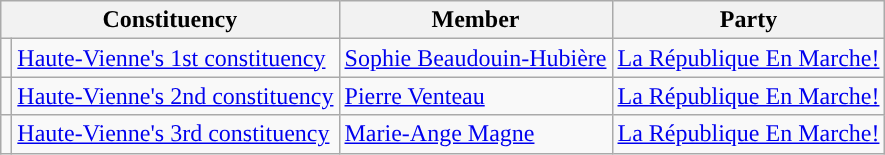<table class="wikitable">
<tr>
<th colspan="2">Constituency</th>
<th>Member</th>
<th>Party</th>
</tr>
<tr>
<td style="background-color: "></td>
<td><a href='#'>Haute-Vienne's 1st constituency</a></td>
<td><a href='#'>Sophie Beaudouin-Hubière</a></td>
<td><a href='#'>La République En Marche!</a></td>
</tr>
<tr>
<td style="background-color: "></td>
<td><a href='#'>Haute-Vienne's 2nd constituency</a></td>
<td><a href='#'>Pierre Venteau</a></td>
<td><a href='#'>La République En Marche!</a></td>
</tr>
<tr>
<td style="background-color: "></td>
<td><a href='#'>Haute-Vienne's 3rd constituency</a></td>
<td><a href='#'>Marie-Ange Magne</a></td>
<td><a href='#'>La République En Marche!</a></td>
</tr>
</table>
